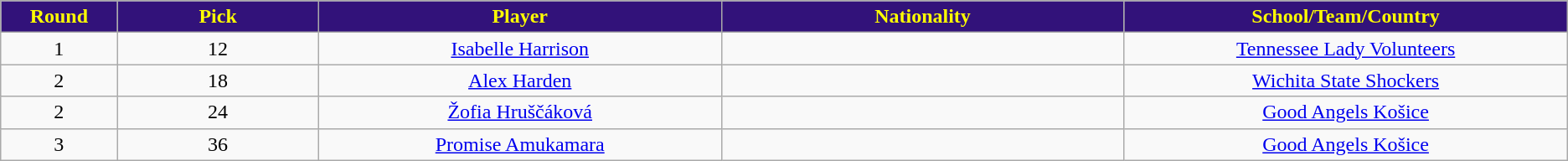<table class="wikitable" style="text-align: center;">
<tr>
<th style="background:#32127A; color:#FFFF00;" width="2%">Round</th>
<th style="background:#32127A; color:#FFFF00;" width="5%">Pick</th>
<th style="background:#32127A; color:#FFFF00;" width="10%">Player</th>
<th style="background:#32127A; color:#FFFF00;" width="10%">Nationality</th>
<th style="background:#32127A; color:#FFFF00;" width="10%">School/Team/Country</th>
</tr>
<tr>
<td>1</td>
<td>12</td>
<td><a href='#'>Isabelle Harrison</a></td>
<td></td>
<td><a href='#'>Tennessee Lady Volunteers</a></td>
</tr>
<tr>
<td>2</td>
<td>18</td>
<td><a href='#'>Alex Harden</a></td>
<td></td>
<td><a href='#'>Wichita State Shockers</a></td>
</tr>
<tr>
<td>2</td>
<td>24</td>
<td><a href='#'>Žofia Hruščáková</a></td>
<td></td>
<td><a href='#'>Good Angels Košice</a></td>
</tr>
<tr>
<td>3</td>
<td>36</td>
<td><a href='#'>Promise Amukamara</a></td>
<td></td>
<td><a href='#'>Good Angels Košice</a></td>
</tr>
</table>
